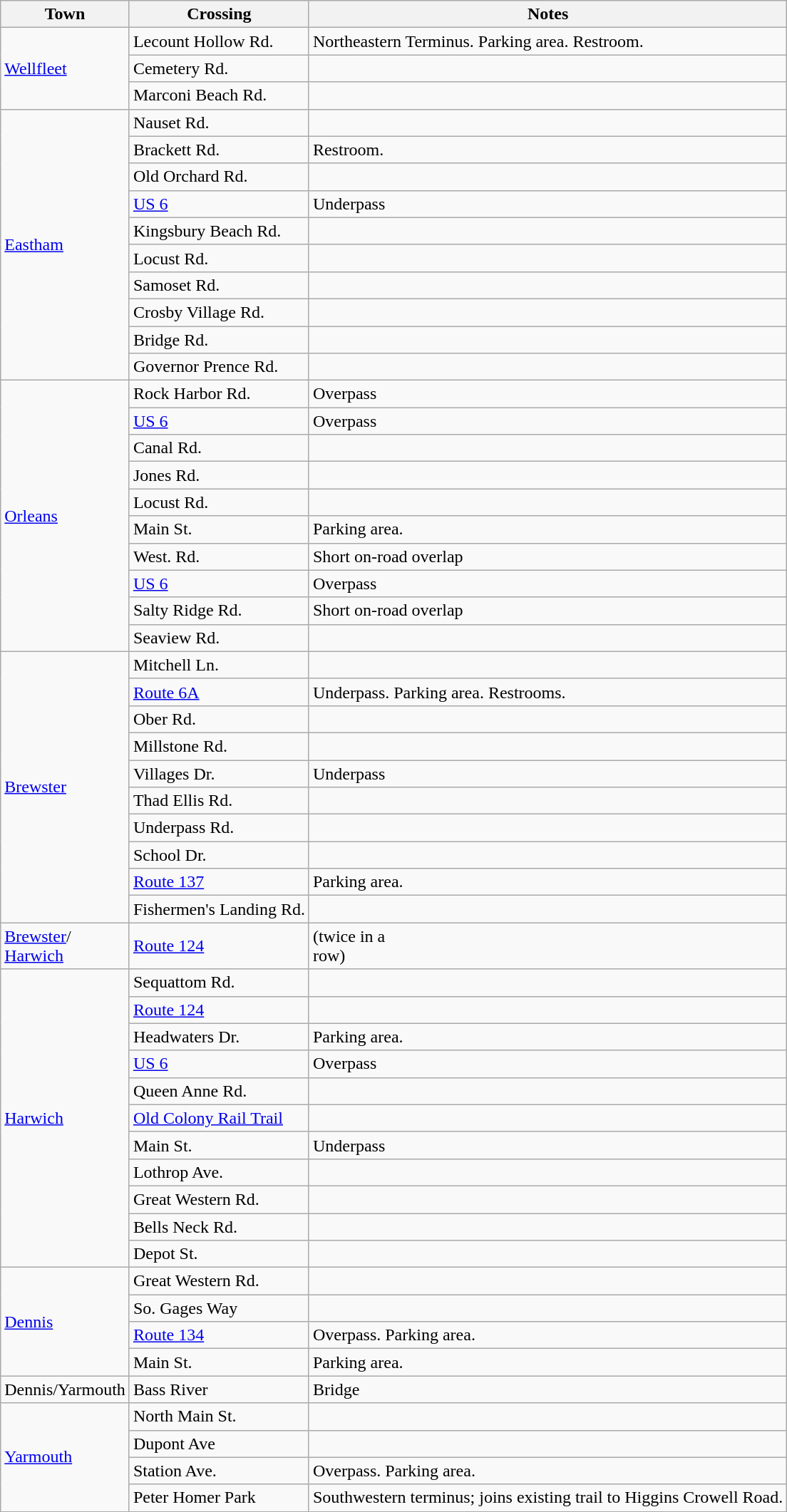<table class="wikitable">
<tr>
<th>Town</th>
<th>Crossing</th>
<th>Notes</th>
</tr>
<tr>
<td rowspan="3"><a href='#'>Wellfleet</a></td>
<td>Lecount Hollow Rd.</td>
<td>Northeastern Terminus. Parking area. Restroom.</td>
</tr>
<tr>
<td>Cemetery Rd.</td>
<td></td>
</tr>
<tr>
<td>Marconi Beach Rd.</td>
<td></td>
</tr>
<tr>
<td rowspan="10"><a href='#'>Eastham</a></td>
<td>Nauset Rd.</td>
<td></td>
</tr>
<tr>
<td>Brackett Rd.</td>
<td>Restroom.</td>
</tr>
<tr>
<td>Old Orchard Rd.</td>
<td></td>
</tr>
<tr>
<td> <a href='#'>US 6</a></td>
<td>Underpass</td>
</tr>
<tr>
<td>Kingsbury Beach Rd.</td>
<td></td>
</tr>
<tr>
<td>Locust Rd.</td>
<td></td>
</tr>
<tr>
<td>Samoset Rd.</td>
<td></td>
</tr>
<tr>
<td>Crosby Village Rd.</td>
<td></td>
</tr>
<tr>
<td>Bridge Rd.</td>
<td></td>
</tr>
<tr>
<td>Governor Prence Rd.</td>
<td></td>
</tr>
<tr>
<td rowspan="10"><a href='#'>Orleans</a></td>
<td>Rock Harbor Rd.</td>
<td>Overpass</td>
</tr>
<tr>
<td> <a href='#'>US 6</a></td>
<td>Overpass</td>
</tr>
<tr>
<td>Canal Rd.</td>
<td></td>
</tr>
<tr>
<td>Jones Rd.</td>
<td></td>
</tr>
<tr>
<td>Locust Rd.</td>
<td></td>
</tr>
<tr>
<td>Main St.</td>
<td>Parking area.</td>
</tr>
<tr>
<td>West. Rd.</td>
<td>Short on-road overlap</td>
</tr>
<tr>
<td> <a href='#'>US 6</a></td>
<td>Overpass</td>
</tr>
<tr>
<td>Salty Ridge Rd.</td>
<td>Short on-road overlap</td>
</tr>
<tr>
<td>Seaview Rd.</td>
<td></td>
</tr>
<tr>
<td rowspan="10"><a href='#'>Brewster</a></td>
<td>Mitchell Ln.</td>
<td></td>
</tr>
<tr>
<td> <a href='#'>Route 6A</a></td>
<td>Underpass. Parking area. Restrooms.</td>
</tr>
<tr>
<td>Ober Rd.</td>
<td></td>
</tr>
<tr>
<td>Millstone Rd.</td>
<td></td>
</tr>
<tr>
<td>Villages Dr.</td>
<td>Underpass</td>
</tr>
<tr>
<td>Thad Ellis Rd.</td>
<td></td>
</tr>
<tr>
<td>Underpass Rd.</td>
<td></td>
</tr>
<tr>
<td>School Dr.</td>
<td></td>
</tr>
<tr>
<td> <a href='#'>Route 137</a></td>
<td>Parking area.</td>
</tr>
<tr>
<td>Fishermen's Landing Rd.</td>
<td></td>
</tr>
<tr>
<td><a href='#'>Brewster</a>/<br><a href='#'>Harwich</a></td>
<td> <a href='#'>Route 124</a></td>
<td>(twice in a<br>row)</td>
</tr>
<tr>
<td rowspan="11"><a href='#'>Harwich</a></td>
<td>Sequattom Rd.</td>
<td></td>
</tr>
<tr>
<td> <a href='#'>Route 124</a></td>
<td></td>
</tr>
<tr>
<td>Headwaters Dr.</td>
<td>Parking area.</td>
</tr>
<tr>
<td> <a href='#'>US 6</a></td>
<td>Overpass</td>
</tr>
<tr>
<td>Queen Anne Rd.</td>
<td></td>
</tr>
<tr>
<td> <a href='#'>Old Colony Rail Trail</a></td>
<td></td>
</tr>
<tr>
<td>Main St.</td>
<td>Underpass</td>
</tr>
<tr>
<td>Lothrop Ave.</td>
<td></td>
</tr>
<tr>
<td>Great Western Rd.</td>
<td></td>
</tr>
<tr>
<td>Bells Neck Rd.</td>
<td></td>
</tr>
<tr>
<td>Depot St.</td>
<td></td>
</tr>
<tr>
<td rowspan="4"><a href='#'>Dennis</a></td>
<td>Great Western Rd.</td>
<td></td>
</tr>
<tr>
<td>So. Gages Way</td>
<td></td>
</tr>
<tr>
<td> <a href='#'>Route 134</a></td>
<td>Overpass. Parking area.</td>
</tr>
<tr>
<td>Main St.</td>
<td>Parking area.</td>
</tr>
<tr>
<td>Dennis/Yarmouth</td>
<td>Bass River</td>
<td>Bridge</td>
</tr>
<tr>
<td rowspan="4"><a href='#'>Yarmouth</a></td>
<td>North Main St.</td>
<td></td>
</tr>
<tr>
<td>Dupont Ave</td>
<td></td>
</tr>
<tr>
<td>Station Ave.</td>
<td>Overpass. Parking area.</td>
</tr>
<tr>
<td>Peter Homer Park</td>
<td>Southwestern terminus; joins existing trail to Higgins Crowell Road.</td>
</tr>
</table>
